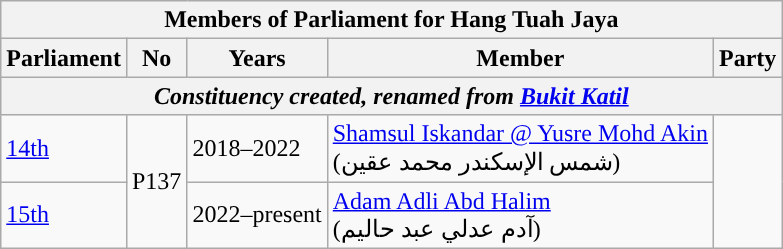<table class=wikitable>
<tr>
<th colspan="5">Members of Parliament for Hang Tuah Jaya</th>
</tr>
<tr>
<th>Parliament</th>
<th>No</th>
<th>Years</th>
<th>Member</th>
<th>Party</th>
</tr>
<tr>
<th colspan="5" align="center"><em>Constituency created, renamed from <a href='#'>Bukit Katil</a></em></th>
</tr>
<tr>
<td><a href='#'>14th</a></td>
<td rowspan="2">P137</td>
<td>2018–2022</td>
<td><a href='#'>Shamsul Iskandar @ Yusre Mohd Akin</a> <br> (شمس الإسكندر محمد عقين)</td>
<td rowspan="2"></td>
</tr>
<tr>
<td><a href='#'>15th</a></td>
<td>2022–present</td>
<td><a href='#'>Adam Adli Abd Halim</a> <br> (آدم عدلي عبد حاليم)</td>
</tr>
</table>
